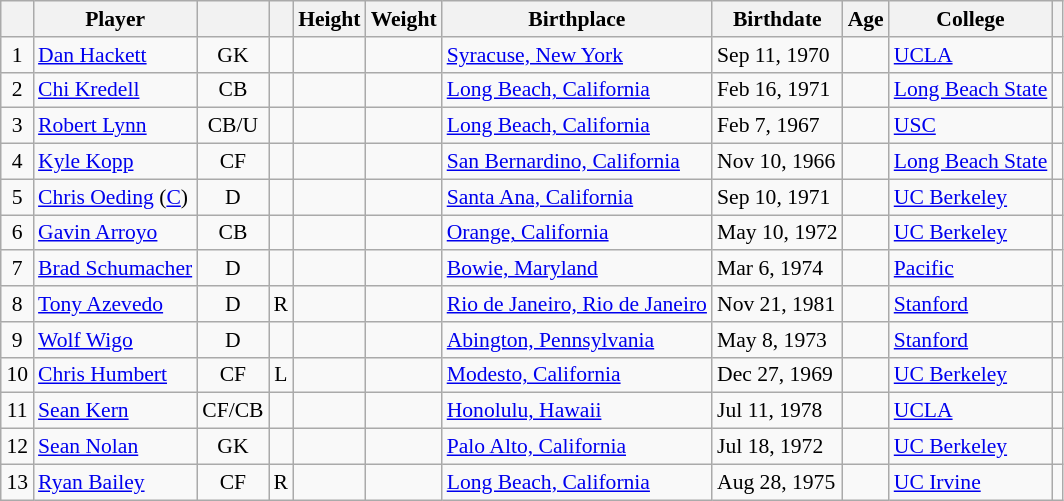<table class="wikitable sortable" style="text-align: left; font-size: 90%; margin-left: 1em;">
<tr>
<th></th>
<th>Player</th>
<th></th>
<th></th>
<th>Height</th>
<th>Weight</th>
<th>Birthplace</th>
<th>Birthdate</th>
<th>Age</th>
<th>College</th>
<th></th>
</tr>
<tr>
<td style="text-align: center;">1</td>
<td data-sort-value="Hackett, Dan"><a href='#'>Dan Hackett</a></td>
<td style="text-align: center;">GK</td>
<td style="text-align: center;"></td>
<td></td>
<td></td>
<td> <a href='#'>Syracuse, New York</a></td>
<td>Sep 11, 1970</td>
<td></td>
<td><a href='#'>UCLA</a></td>
<td></td>
</tr>
<tr>
<td style="text-align: center;">2</td>
<td data-sort-value="Kredell, Chi"><a href='#'>Chi Kredell</a></td>
<td style="text-align: center;">CB</td>
<td style="text-align: center;"></td>
<td></td>
<td></td>
<td> <a href='#'>Long Beach, California</a></td>
<td>Feb 16, 1971</td>
<td></td>
<td><a href='#'>Long Beach State</a></td>
<td></td>
</tr>
<tr>
<td style="text-align: center;">3</td>
<td data-sort-value="Lynn, Robert"><a href='#'>Robert Lynn</a></td>
<td style="text-align: center;">CB/U</td>
<td style="text-align: center;"></td>
<td></td>
<td></td>
<td> <a href='#'>Long Beach, California</a></td>
<td>Feb 7, 1967</td>
<td></td>
<td><a href='#'>USC</a></td>
<td></td>
</tr>
<tr>
<td style="text-align: center;">4</td>
<td data-sort-value="Kopp, Kyle"><a href='#'>Kyle Kopp</a></td>
<td style="text-align: center;">CF</td>
<td style="text-align: center;"></td>
<td></td>
<td></td>
<td> <a href='#'>San Bernardino, California</a></td>
<td>Nov 10, 1966</td>
<td></td>
<td><a href='#'>Long Beach State</a></td>
<td></td>
</tr>
<tr>
<td style="text-align: center;">5</td>
<td data-sort-value="Oeding, Chris"><a href='#'>Chris Oeding</a> (<a href='#'>C</a>)</td>
<td style="text-align: center;">D</td>
<td style="text-align: center;"></td>
<td></td>
<td></td>
<td> <a href='#'>Santa Ana, California</a></td>
<td>Sep 10, 1971</td>
<td></td>
<td><a href='#'>UC Berkeley</a></td>
<td></td>
</tr>
<tr>
<td style="text-align: center;">6</td>
<td data-sort-value="Arroyo, Gavin"><a href='#'>Gavin Arroyo</a></td>
<td style="text-align: center;">CB</td>
<td style="text-align: center;"></td>
<td></td>
<td></td>
<td> <a href='#'>Orange, California</a></td>
<td>May 10, 1972</td>
<td></td>
<td><a href='#'>UC Berkeley</a></td>
<td></td>
</tr>
<tr>
<td style="text-align: center;">7</td>
<td data-sort-value="Schumacher, Brad"><a href='#'>Brad Schumacher</a></td>
<td style="text-align: center;">D</td>
<td style="text-align: center;"></td>
<td></td>
<td></td>
<td> <a href='#'>Bowie, Maryland</a></td>
<td>Mar 6, 1974</td>
<td></td>
<td><a href='#'>Pacific</a></td>
<td></td>
</tr>
<tr>
<td style="text-align: center;">8</td>
<td data-sort-value="Azevedo, Tony"><a href='#'>Tony Azevedo</a></td>
<td style="text-align: center;">D</td>
<td style="text-align: center;">R</td>
<td></td>
<td></td>
<td> <a href='#'>Rio de Janeiro, Rio de Janeiro</a></td>
<td>Nov 21, 1981</td>
<td></td>
<td><a href='#'>Stanford</a></td>
<td></td>
</tr>
<tr>
<td style="text-align: center;">9</td>
<td data-sort-value="Wigo, Wolf"><a href='#'>Wolf Wigo</a></td>
<td style="text-align: center;">D</td>
<td style="text-align: center;"></td>
<td></td>
<td></td>
<td> <a href='#'>Abington, Pennsylvania</a></td>
<td>May 8, 1973</td>
<td></td>
<td><a href='#'>Stanford</a></td>
<td></td>
</tr>
<tr>
<td style="text-align: center;">10</td>
<td data-sort-value="Humbert, Chris"><a href='#'>Chris Humbert</a></td>
<td style="text-align: center;">CF</td>
<td style="text-align: center;">L</td>
<td></td>
<td></td>
<td> <a href='#'>Modesto, California</a></td>
<td>Dec 27, 1969</td>
<td></td>
<td><a href='#'>UC Berkeley</a></td>
<td></td>
</tr>
<tr>
<td style="text-align: center;">11</td>
<td data-sort-value="Kern, Sean"><a href='#'>Sean Kern</a></td>
<td style="text-align: center;">CF/CB</td>
<td style="text-align: center;"></td>
<td></td>
<td></td>
<td> <a href='#'>Honolulu, Hawaii</a></td>
<td>Jul 11, 1978</td>
<td></td>
<td><a href='#'>UCLA</a></td>
<td></td>
</tr>
<tr>
<td style="text-align: center;">12</td>
<td data-sort-value="Nolan, Sean"><a href='#'>Sean Nolan</a></td>
<td style="text-align: center;">GK</td>
<td style="text-align: center;"></td>
<td></td>
<td></td>
<td> <a href='#'>Palo Alto, California</a></td>
<td>Jul 18, 1972</td>
<td></td>
<td><a href='#'>UC Berkeley</a></td>
<td></td>
</tr>
<tr>
<td style="text-align: center;">13</td>
<td data-sort-value="Bailey, Ryan"><a href='#'>Ryan Bailey</a></td>
<td style="text-align: center;">CF</td>
<td style="text-align: center;">R</td>
<td></td>
<td></td>
<td> <a href='#'>Long Beach, California</a></td>
<td>Aug 28, 1975</td>
<td></td>
<td><a href='#'>UC Irvine</a></td>
<td></td>
</tr>
</table>
